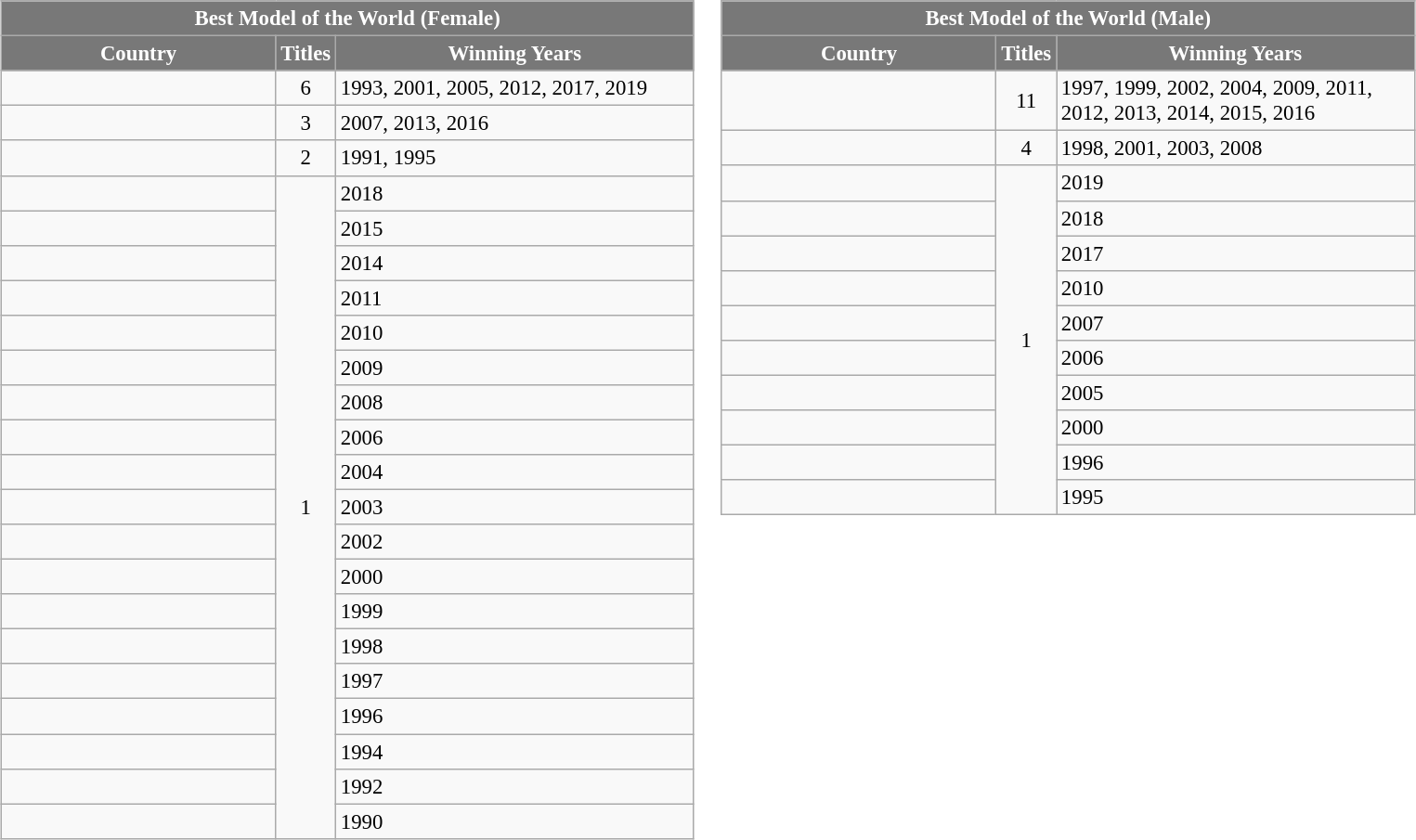<table style="font-size:100%;">
<tr valign="top">
<td><br><table class="wikitable sortable" style="font-size: 95%;">
<tr>
<th colspan="3" width="190" style="background-color:#787878;color:#FFFFFF;">Best Model of the World (Female)</th>
</tr>
<tr>
<th width="190" style="background-color:#787878;color:#FFFFFF;">Country</th>
<th width="30" style="background-color:#787878;color:#FFFFFF;">Titles</th>
<th width="250" style="background-color:#787878;color:#FFFFFF;">Winning Years</th>
</tr>
<tr>
<td></td>
<td style="text-align:center;">6</td>
<td>1993, 2001, 2005, 2012, 2017, 2019</td>
</tr>
<tr>
<td></td>
<td style="text-align:center;">3</td>
<td>2007, 2013, 2016</td>
</tr>
<tr>
<td></td>
<td style="text-align:center;">2</td>
<td>1991, 1995</td>
</tr>
<tr>
<td></td>
<td rowspan="19" style="text-align:center;">1</td>
<td>2018</td>
</tr>
<tr>
<td></td>
<td>2015</td>
</tr>
<tr>
<td></td>
<td>2014</td>
</tr>
<tr>
<td></td>
<td>2011</td>
</tr>
<tr>
<td></td>
<td>2010</td>
</tr>
<tr>
<td></td>
<td>2009</td>
</tr>
<tr>
<td></td>
<td>2008</td>
</tr>
<tr>
<td></td>
<td>2006</td>
</tr>
<tr>
<td></td>
<td>2004</td>
</tr>
<tr>
<td></td>
<td>2003</td>
</tr>
<tr>
<td></td>
<td>2002</td>
</tr>
<tr>
<td></td>
<td>2000</td>
</tr>
<tr>
<td></td>
<td>1999</td>
</tr>
<tr>
<td></td>
<td>1998</td>
</tr>
<tr>
<td></td>
<td>1997</td>
</tr>
<tr>
<td></td>
<td>1996</td>
</tr>
<tr>
<td></td>
<td>1994</td>
</tr>
<tr>
<td></td>
<td>1992</td>
</tr>
<tr>
<td></td>
<td>1990</td>
</tr>
</table>
</td>
<td><br><table class="wikitable sortable" style="font-size: 95%;">
<tr>
<th colspan="3" width="190" style="background-color:#787878;color:#FFFFFF;">Best Model of the World (Male)</th>
</tr>
<tr>
<th width="190" style="background-color:#787878;color:#FFFFFF;">Country</th>
<th width="30" style="background-color:#787878;color:#FFFFFF;">Titles</th>
<th width="250" style="background-color:#787878;color:#FFFFFF;">Winning Years</th>
</tr>
<tr>
<td></td>
<td style="text-align:center;">11</td>
<td>1997, 1999, 2002, 2004, 2009, 2011, 2012, 2013, 2014, 2015, 2016</td>
</tr>
<tr>
<td></td>
<td style="text-align:center;">4</td>
<td>1998, 2001, 2003, 2008</td>
</tr>
<tr>
<td></td>
<td rowspan="10" style="text-align:center;">1</td>
<td>2019</td>
</tr>
<tr>
<td></td>
<td>2018</td>
</tr>
<tr>
<td></td>
<td>2017</td>
</tr>
<tr>
<td></td>
<td>2010</td>
</tr>
<tr>
<td></td>
<td>2007</td>
</tr>
<tr>
<td></td>
<td>2006</td>
</tr>
<tr>
<td></td>
<td>2005</td>
</tr>
<tr>
<td></td>
<td>2000</td>
</tr>
<tr>
<td></td>
<td>1996</td>
</tr>
<tr>
<td></td>
<td>1995</td>
</tr>
</table>
</td>
</tr>
</table>
